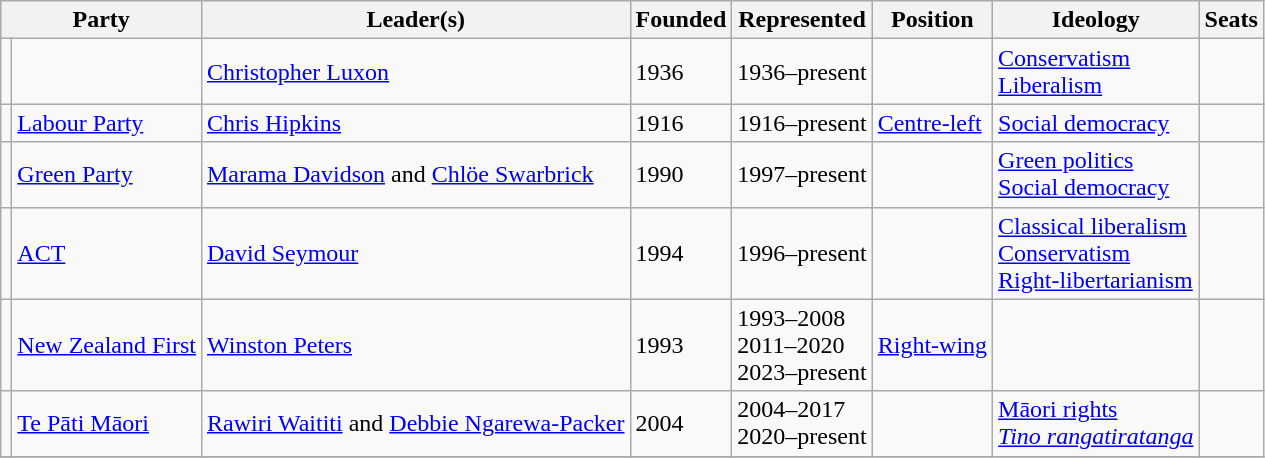<table class="wikitable sortable">
<tr>
<th colspan=2>Party</th>
<th class="unsortable">Leader(s)</th>
<th>Founded</th>
<th>Represented</th>
<th>Position</th>
<th class="unsortable">Ideology</th>
<th>Seats</th>
</tr>
<tr>
<td></td>
<td></td>
<td><a href='#'>Christopher Luxon</a></td>
<td>1936</td>
<td>1936–present</td>
<td></td>
<td><a href='#'>Conservatism</a> <br> <a href='#'>Liberalism</a></td>
<td></td>
</tr>
<tr>
<td></td>
<td><a href='#'>Labour Party</a></td>
<td><a href='#'>Chris Hipkins</a></td>
<td>1916</td>
<td>1916–present</td>
<td><a href='#'>Centre-left</a></td>
<td><a href='#'>Social democracy</a></td>
<td></td>
</tr>
<tr>
<td></td>
<td><a href='#'>Green Party</a></td>
<td><a href='#'>Marama Davidson</a> and <a href='#'>Chlöe Swarbrick</a></td>
<td>1990</td>
<td>1997–present</td>
<td></td>
<td><a href='#'>Green politics</a> <br> <a href='#'>Social democracy</a></td>
<td></td>
</tr>
<tr>
<td></td>
<td><a href='#'>ACT</a></td>
<td><a href='#'>David Seymour</a></td>
<td>1994</td>
<td>1996–present</td>
<td></td>
<td><a href='#'>Classical liberalism</a> <br> <a href='#'>Conservatism</a> <br> <a href='#'>Right-libertarianism</a></td>
<td></td>
</tr>
<tr>
<td></td>
<td><a href='#'>New Zealand First</a></td>
<td><a href='#'>Winston Peters</a></td>
<td>1993</td>
<td>1993–2008<br>2011–2020<br>2023–present</td>
<td><a href='#'>Right-wing</a></td>
<td></td>
<td></td>
</tr>
<tr>
<td></td>
<td><a href='#'>Te Pāti Māori</a></td>
<td><a href='#'>Rawiri Waititi</a> and <a href='#'>Debbie Ngarewa-Packer</a></td>
<td>2004</td>
<td>2004–2017<br>2020–present</td>
<td></td>
<td><a href='#'>Māori rights</a> <br> <em><a href='#'>Tino rangatiratanga</a></em></td>
<td></td>
</tr>
<tr>
</tr>
</table>
